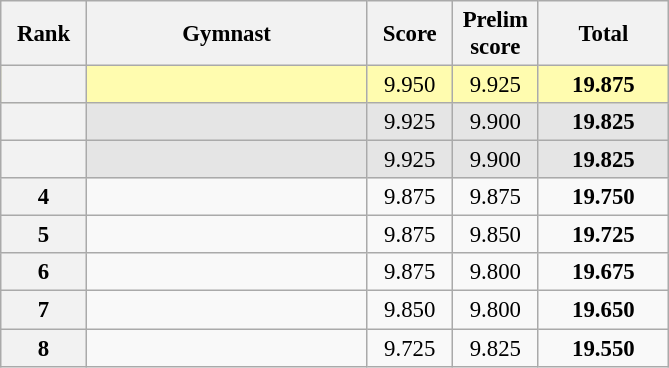<table class="wikitable sortable" style="text-align:center; font-size:95%">
<tr>
<th scope="col" style="width:50px;">Rank</th>
<th scope="col" style="width:180px;">Gymnast</th>
<th scope="col" style="width:50px;">Score</th>
<th scope="col" style="width:50px;">Prelim score</th>
<th scope="col" style="width:80px;">Total</th>
</tr>
<tr style="background:#fffcaf;">
<th scope=row style="text-align:center"></th>
<td style="text-align:left;"></td>
<td>9.950</td>
<td>9.925</td>
<td><strong>19.875</strong></td>
</tr>
<tr style="background:#e5e5e5;">
<th scope="row" style="text-align:center"></th>
<td style="text-align:left;"></td>
<td>9.925</td>
<td>9.900</td>
<td><strong>19.825</strong></td>
</tr>
<tr style="background:#e5e5e5;">
<th scope=row style="text-align:center"></th>
<td style="text-align:left;"></td>
<td>9.925</td>
<td>9.900</td>
<td><strong>19.825</strong></td>
</tr>
<tr>
<th scope=row style="text-align:center">4</th>
<td style="text-align:left;"></td>
<td>9.875</td>
<td>9.875</td>
<td><strong>19.750</strong></td>
</tr>
<tr>
<th scope=row style="text-align:center">5</th>
<td style="text-align:left;"></td>
<td>9.875</td>
<td>9.850</td>
<td><strong>19.725</strong></td>
</tr>
<tr>
<th scope=row style="text-align:center">6</th>
<td style="text-align:left;"></td>
<td>9.875</td>
<td>9.800</td>
<td><strong>19.675</strong></td>
</tr>
<tr>
<th scope=row style="text-align:center">7</th>
<td style="text-align:left;"></td>
<td>9.850</td>
<td>9.800</td>
<td><strong>19.650</strong></td>
</tr>
<tr>
<th scope=row style="text-align:center">8</th>
<td style="text-align:left;"></td>
<td>9.725</td>
<td>9.825</td>
<td><strong>19.550</strong></td>
</tr>
</table>
